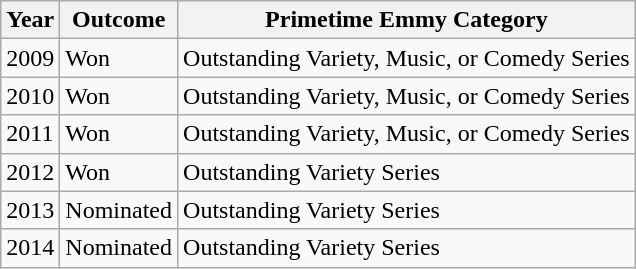<table class="wikitable">
<tr>
<th>Year</th>
<th>Outcome</th>
<th>Primetime Emmy Category</th>
</tr>
<tr>
<td>2009</td>
<td>Won</td>
<td>Outstanding Variety, Music, or Comedy Series</td>
</tr>
<tr>
<td>2010</td>
<td>Won</td>
<td>Outstanding Variety, Music, or Comedy Series</td>
</tr>
<tr>
<td>2011</td>
<td>Won</td>
<td>Outstanding Variety, Music, or Comedy Series</td>
</tr>
<tr>
<td>2012</td>
<td>Won</td>
<td>Outstanding Variety Series</td>
</tr>
<tr>
<td>2013</td>
<td>Nominated</td>
<td>Outstanding Variety Series</td>
</tr>
<tr>
<td>2014</td>
<td>Nominated</td>
<td>Outstanding Variety Series</td>
</tr>
</table>
